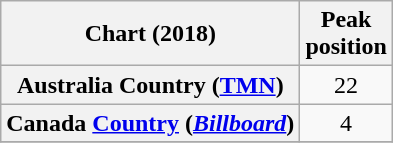<table class="wikitable sortable plainrowheaders" style="text-align:center;">
<tr>
<th>Chart (2018)</th>
<th>Peak <br> position</th>
</tr>
<tr>
<th scope="row">Australia Country (<a href='#'>TMN</a>)</th>
<td align="center">22</td>
</tr>
<tr>
<th scope="row">Canada <a href='#'>Country</a> (<a href='#'><em>Billboard</em></a>)</th>
<td>4</td>
</tr>
<tr>
</tr>
</table>
